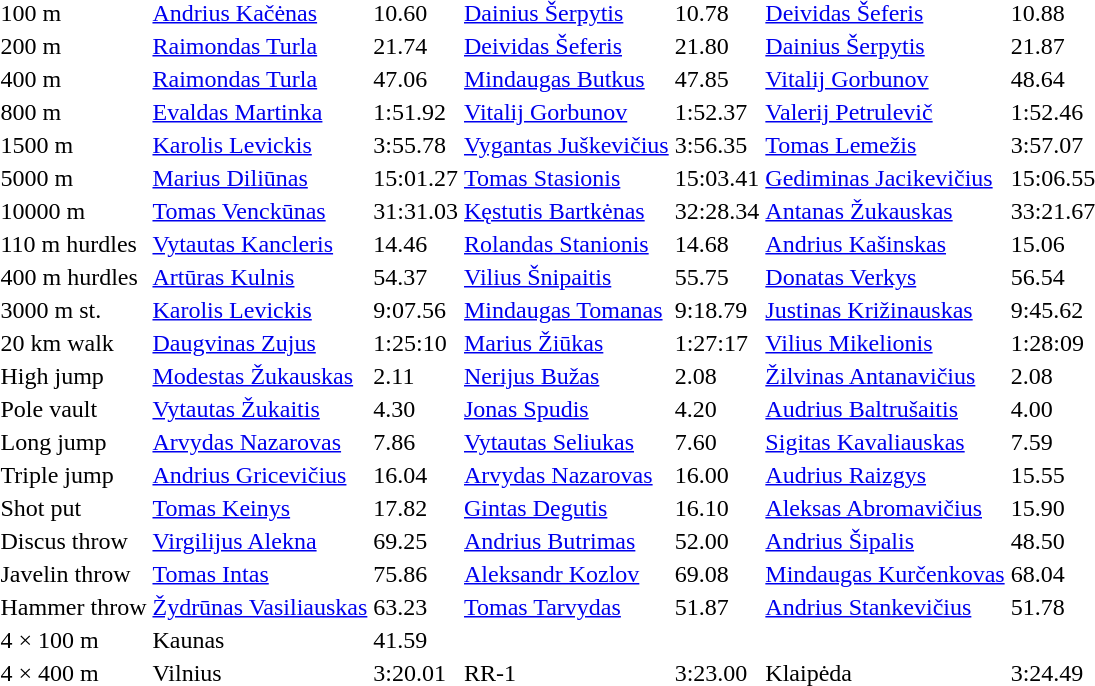<table>
<tr>
<td>100 m</td>
<td><a href='#'>Andrius Kačėnas</a></td>
<td>10.60</td>
<td><a href='#'>Dainius Šerpytis</a></td>
<td>10.78</td>
<td><a href='#'>Deividas Šeferis</a></td>
<td>10.88</td>
</tr>
<tr>
<td>200 m</td>
<td><a href='#'>Raimondas Turla</a></td>
<td>21.74</td>
<td><a href='#'>Deividas Šeferis</a></td>
<td>21.80</td>
<td><a href='#'>Dainius Šerpytis</a></td>
<td>21.87</td>
</tr>
<tr>
<td>400 m</td>
<td><a href='#'>Raimondas Turla</a></td>
<td>47.06</td>
<td><a href='#'>Mindaugas Butkus</a></td>
<td>47.85</td>
<td><a href='#'>Vitalij Gorbunov</a></td>
<td>48.64</td>
</tr>
<tr>
<td>800 m</td>
<td><a href='#'>Evaldas Martinka</a></td>
<td>1:51.92</td>
<td><a href='#'>Vitalij Gorbunov</a></td>
<td>1:52.37</td>
<td><a href='#'>Valerij Petrulevič</a></td>
<td>1:52.46</td>
</tr>
<tr>
<td>1500 m</td>
<td><a href='#'>Karolis Levickis</a></td>
<td>3:55.78</td>
<td><a href='#'>Vygantas Juškevičius</a></td>
<td>3:56.35</td>
<td><a href='#'>Tomas Lemežis</a></td>
<td>3:57.07</td>
</tr>
<tr>
<td>5000 m</td>
<td><a href='#'>Marius Diliūnas</a></td>
<td>15:01.27</td>
<td><a href='#'>Tomas Stasionis</a></td>
<td>15:03.41</td>
<td><a href='#'>Gediminas Jacikevičius</a></td>
<td>15:06.55</td>
</tr>
<tr>
<td>10000 m</td>
<td><a href='#'>Tomas Venckūnas</a></td>
<td>31:31.03</td>
<td><a href='#'>Kęstutis Bartkėnas</a></td>
<td>32:28.34</td>
<td><a href='#'>Antanas Žukauskas</a></td>
<td>33:21.67</td>
</tr>
<tr>
<td>110 m hurdles</td>
<td><a href='#'>Vytautas Kancleris</a></td>
<td>14.46</td>
<td><a href='#'>Rolandas Stanionis</a></td>
<td>14.68</td>
<td><a href='#'>Andrius Kašinskas</a></td>
<td>15.06</td>
</tr>
<tr>
<td>400 m hurdles</td>
<td><a href='#'>Artūras Kulnis</a></td>
<td>54.37</td>
<td><a href='#'>Vilius Šnipaitis</a></td>
<td>55.75</td>
<td><a href='#'>Donatas Verkys</a></td>
<td>56.54</td>
</tr>
<tr>
<td>3000 m st.</td>
<td><a href='#'>Karolis Levickis</a></td>
<td>9:07.56</td>
<td><a href='#'>Mindaugas Tomanas</a></td>
<td>9:18.79</td>
<td><a href='#'>Justinas Križinauskas</a></td>
<td>9:45.62</td>
</tr>
<tr>
<td>20 km walk</td>
<td><a href='#'>Daugvinas Zujus</a></td>
<td>1:25:10</td>
<td><a href='#'>Marius Žiūkas</a></td>
<td>1:27:17</td>
<td><a href='#'>Vilius Mikelionis</a></td>
<td>1:28:09</td>
</tr>
<tr>
<td>High jump</td>
<td><a href='#'>Modestas Žukauskas</a></td>
<td>2.11</td>
<td><a href='#'>Nerijus Bužas</a></td>
<td>2.08</td>
<td><a href='#'>Žilvinas Antanavičius</a></td>
<td>2.08</td>
</tr>
<tr>
<td>Pole vault</td>
<td><a href='#'>Vytautas Žukaitis</a></td>
<td>4.30</td>
<td><a href='#'>Jonas Spudis</a></td>
<td>4.20</td>
<td><a href='#'>Audrius Baltrušaitis</a></td>
<td>4.00</td>
</tr>
<tr>
<td>Long jump</td>
<td><a href='#'>Arvydas Nazarovas</a></td>
<td>7.86</td>
<td><a href='#'>Vytautas Seliukas</a></td>
<td>7.60</td>
<td><a href='#'>Sigitas Kavaliauskas</a></td>
<td>7.59</td>
</tr>
<tr>
<td>Triple jump</td>
<td><a href='#'>Andrius Gricevičius</a></td>
<td>16.04</td>
<td><a href='#'>Arvydas Nazarovas</a></td>
<td>16.00</td>
<td><a href='#'>Audrius Raizgys</a></td>
<td>15.55</td>
</tr>
<tr>
<td>Shot put</td>
<td><a href='#'>Tomas Keinys</a></td>
<td>17.82</td>
<td><a href='#'>Gintas Degutis</a></td>
<td>16.10</td>
<td><a href='#'>Aleksas Abromavičius</a></td>
<td>15.90</td>
</tr>
<tr>
<td>Discus throw</td>
<td><a href='#'>Virgilijus Alekna</a></td>
<td>69.25</td>
<td><a href='#'>Andrius Butrimas</a></td>
<td>52.00</td>
<td><a href='#'>Andrius Šipalis</a></td>
<td>48.50</td>
</tr>
<tr>
<td>Javelin throw</td>
<td><a href='#'>Tomas Intas</a></td>
<td>75.86</td>
<td><a href='#'>Aleksandr Kozlov</a></td>
<td>69.08</td>
<td><a href='#'>Mindaugas Kurčenkovas</a></td>
<td>68.04</td>
</tr>
<tr>
<td>Hammer throw</td>
<td><a href='#'>Žydrūnas Vasiliauskas</a></td>
<td>63.23</td>
<td><a href='#'>Tomas Tarvydas</a></td>
<td>51.87</td>
<td><a href='#'>Andrius Stankevičius</a></td>
<td>51.78</td>
</tr>
<tr>
<td>4 × 100 m</td>
<td>Kaunas</td>
<td>41.59</td>
<td></td>
<td></td>
<td></td>
<td></td>
</tr>
<tr>
<td>4 × 400 m</td>
<td>Vilnius</td>
<td>3:20.01</td>
<td>RR-1</td>
<td>3:23.00</td>
<td>Klaipėda</td>
<td>3:24.49</td>
</tr>
</table>
